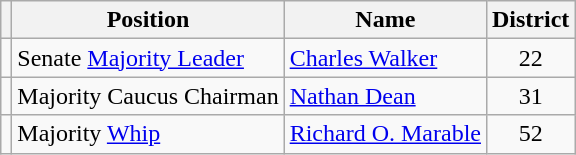<table class="wikitable">
<tr>
<th></th>
<th>Position</th>
<th>Name</th>
<th>District</th>
</tr>
<tr>
<td></td>
<td>Senate <a href='#'>Majority Leader</a></td>
<td><a href='#'>Charles Walker</a></td>
<td align=center>22</td>
</tr>
<tr>
<td></td>
<td>Majority Caucus Chairman</td>
<td><a href='#'>Nathan Dean</a></td>
<td align=center>31</td>
</tr>
<tr>
<td></td>
<td>Majority <a href='#'>Whip</a></td>
<td><a href='#'>Richard O. Marable</a></td>
<td align=center>52</td>
</tr>
</table>
